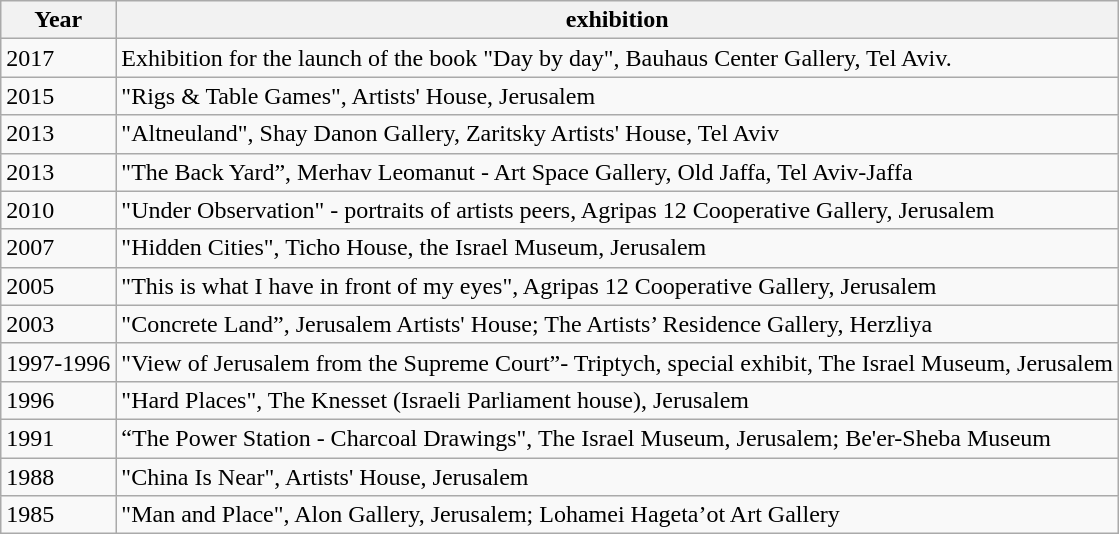<table class="wikitable">
<tr>
<th>Year</th>
<th>exhibition</th>
</tr>
<tr>
<td>2017</td>
<td>Exhibition for the launch of the book "Day by day", Bauhaus Center Gallery, Tel Aviv.</td>
</tr>
<tr>
<td>2015</td>
<td>"Rigs & Table Games", Artists' House, Jerusalem</td>
</tr>
<tr>
<td>2013</td>
<td>"Altneuland", Shay Danon Gallery, Zaritsky Artists' House, Tel Aviv</td>
</tr>
<tr>
<td>2013</td>
<td>"The Back Yard”, Merhav Leomanut  - Art Space Gallery, Old Jaffa, Tel Aviv-Jaffa</td>
</tr>
<tr>
<td>2010</td>
<td>"Under Observation" - portraits of artists peers, Agripas 12 Cooperative Gallery, Jerusalem</td>
</tr>
<tr>
<td>2007</td>
<td>"Hidden Cities", Ticho House, the Israel Museum, Jerusalem</td>
</tr>
<tr>
<td>2005</td>
<td>"This is what I have in front of my eyes", Agripas 12 Cooperative Gallery, Jerusalem</td>
</tr>
<tr>
<td>2003</td>
<td>"Concrete Land”, Jerusalem Artists' House; The Artists’ Residence Gallery, Herzliya</td>
</tr>
<tr>
<td>1997-1996</td>
<td>"View of Jerusalem from the Supreme Court”- Triptych, special exhibit, The Israel Museum, Jerusalem</td>
</tr>
<tr>
<td>1996</td>
<td>"Hard Places", The Knesset (Israeli Parliament house), Jerusalem</td>
</tr>
<tr>
<td>1991</td>
<td>“The Power Station - Charcoal Drawings", The Israel Museum, Jerusalem; Be'er-Sheba Museum</td>
</tr>
<tr>
<td>1988</td>
<td>"China Is Near", Artists' House, Jerusalem</td>
</tr>
<tr>
<td>1985</td>
<td>"Man and Place", Alon Gallery, Jerusalem; Lohamei Hageta’ot Art Gallery</td>
</tr>
</table>
